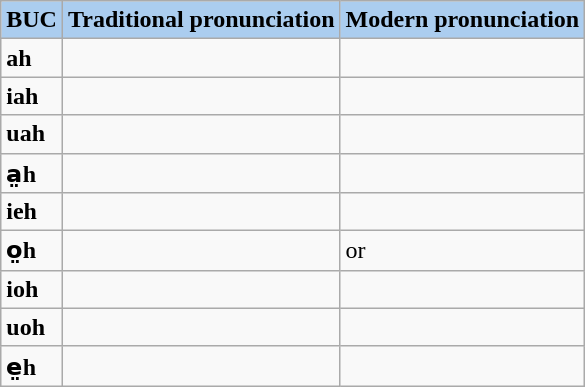<table class="wikitable">
<tr>
<td bgcolor="#ABCDEF"><strong>BUC</strong></td>
<td bgcolor="#ABCDEF"><strong>Traditional pronunciation</strong></td>
<td bgcolor="#ABCDEF"><strong>Modern pronunciation</strong></td>
</tr>
<tr>
<td><strong>ah</strong></td>
<td></td>
<td></td>
</tr>
<tr>
<td><strong>iah</strong></td>
<td></td>
<td></td>
</tr>
<tr>
<td><strong>uah</strong></td>
<td></td>
<td></td>
</tr>
<tr>
<td><strong>a̤h</strong></td>
<td></td>
<td></td>
</tr>
<tr>
<td><strong>ieh</strong></td>
<td></td>
<td></td>
</tr>
<tr>
<td><strong>o̤h</strong></td>
<td></td>
<td> or </td>
</tr>
<tr>
<td><strong>ioh</strong></td>
<td></td>
<td></td>
</tr>
<tr>
<td><strong>uoh</strong></td>
<td></td>
<td></td>
</tr>
<tr>
<td><strong>e̤h</strong></td>
<td></td>
<td></td>
</tr>
</table>
